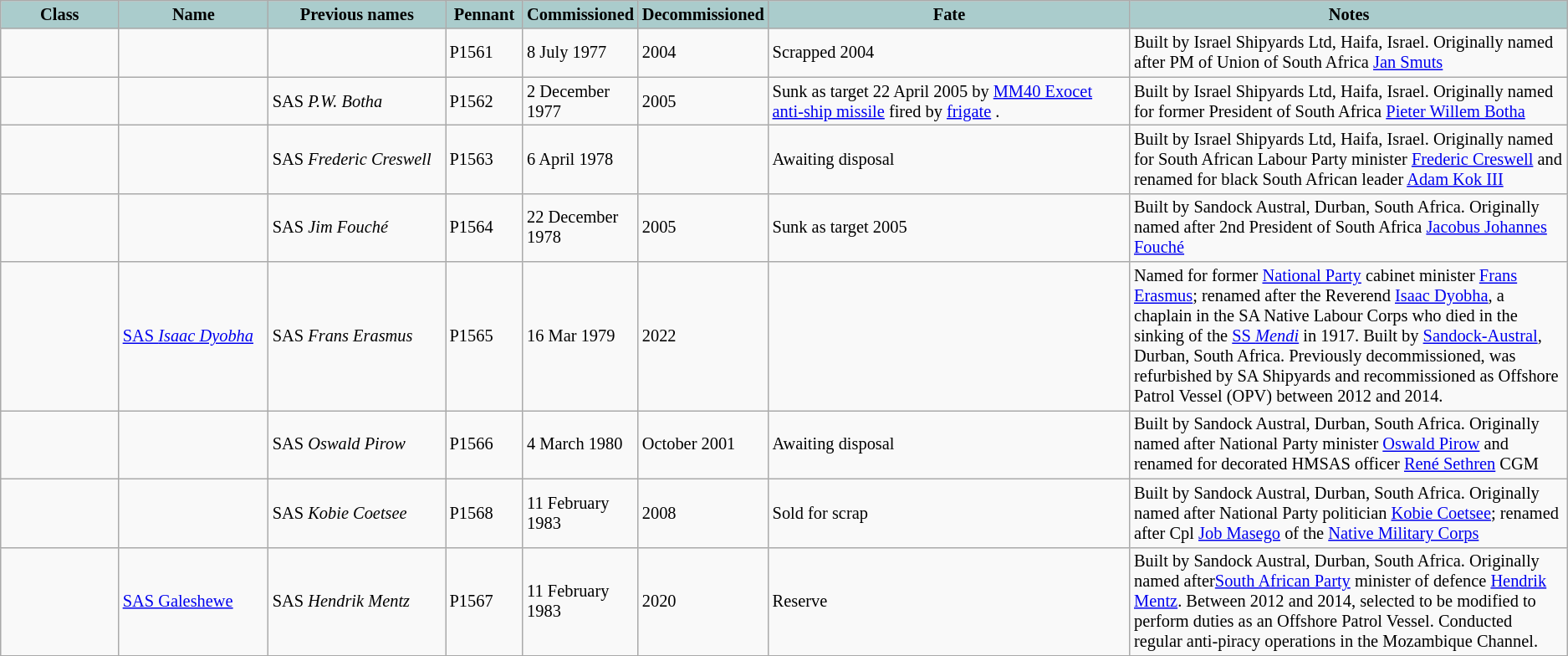<table class="wikitable sortable" style="font-style: normal; font-size: 85%">
<tr>
<th style="width:8%; background-color:#aacccc">Class</th>
<th style="width:10%; background-color:#aacccc">Name</th>
<th class=unsortable style="width:12%; background-color:#aacccc">Previous names</th>
<th style="width:5%; background-color:#aacccc">Pennant</th>
<th style="width:5%; background-color:#aacccc">Commissioned</th>
<th style="width:5%; background-color:#aacccc">Decommissioned</th>
<th class=unsortable style="width:25%; background-color:#aacccc">Fate</th>
<th class=unsortable style="width:30%; background-color:#aacccc">Notes</th>
</tr>
<tr>
<td><br></td>
<td></td>
<td></td>
<td>P1561</td>
<td>8 July 1977</td>
<td>2004</td>
<td>Scrapped 2004</td>
<td>Built by Israel Shipyards Ltd, Haifa, Israel.  Originally named after PM of Union of South Africa <a href='#'>Jan Smuts</a></td>
</tr>
<tr>
<td></td>
<td></td>
<td>SAS <em>P.W. Botha</em></td>
<td>P1562</td>
<td>2 December 1977</td>
<td>2005</td>
<td>Sunk as target 22 April 2005 by <a href='#'>MM40 Exocet</a> <a href='#'>anti-ship missile</a> fired by <a href='#'>frigate</a> .</td>
<td>Built by Israel Shipyards Ltd, Haifa, Israel. Originally named for former President of South Africa <a href='#'>Pieter Willem Botha</a></td>
</tr>
<tr>
<td></td>
<td></td>
<td>SAS <em>Frederic Creswell</em></td>
<td>P1563</td>
<td>6 April 1978</td>
<td></td>
<td>Awaiting disposal</td>
<td>Built by Israel Shipyards Ltd, Haifa, Israel. Originally named for South African Labour Party minister <a href='#'>Frederic Creswell</a> and renamed for black South African leader <a href='#'>Adam Kok III</a></td>
</tr>
<tr>
<td></td>
<td></td>
<td>SAS <em>Jim Fouché</em></td>
<td>P1564</td>
<td>22 December 1978</td>
<td>2005</td>
<td>Sunk as target 2005</td>
<td>Built by Sandock Austral, Durban, South Africa.  Originally named after 2nd President of South Africa <a href='#'>Jacobus Johannes Fouché</a></td>
</tr>
<tr>
<td></td>
<td><a href='#'>SAS <em>Isaac Dyobha</em></a></td>
<td>SAS <em>Frans Erasmus</em></td>
<td>P1565</td>
<td>16 Mar 1979</td>
<td>2022</td>
<td></td>
<td>Named for former <a href='#'>National Party</a> cabinet minister <a href='#'>Frans Erasmus</a>; renamed after the Reverend <a href='#'>Isaac Dyobha</a>, a chaplain in the SA Native Labour Corps who died in the sinking of the <a href='#'>SS <em>Mendi</em></a> in 1917. Built by <a href='#'>Sandock-Austral</a>, Durban, South Africa. Previously decommissioned, was refurbished by SA Shipyards and recommissioned as Offshore Patrol Vessel (OPV) between 2012 and 2014.</td>
</tr>
<tr>
<td></td>
<td></td>
<td>SAS <em>Oswald Pirow</em></td>
<td>P1566</td>
<td>4 March 1980</td>
<td>October 2001</td>
<td>Awaiting disposal</td>
<td>Built by Sandock Austral, Durban, South Africa. Originally named after National Party minister <a href='#'>Oswald Pirow</a> and renamed for decorated HMSAS officer <a href='#'>René Sethren</a> CGM</td>
</tr>
<tr>
<td></td>
<td></td>
<td>SAS <em>Kobie Coetsee</em></td>
<td>P1568</td>
<td>11 February 1983</td>
<td>2008</td>
<td>Sold for scrap</td>
<td>Built by Sandock Austral, Durban, South Africa. Originally named after National Party politician <a href='#'>Kobie Coetsee</a>; renamed after Cpl <a href='#'>Job Masego</a> of the <a href='#'>Native Military Corps</a></td>
</tr>
<tr>
<td></td>
<td><a href='#'>SAS Galeshewe</a></td>
<td>SAS <em>Hendrik Mentz</em></td>
<td>P1567</td>
<td>11 February 1983</td>
<td>2020</td>
<td>Reserve</td>
<td>Built by Sandock Austral, Durban, South Africa. Originally named after<a href='#'>South African Party</a> minister of defence <a href='#'>Hendrik Mentz</a>. Between 2012 and 2014, selected to be modified to perform duties as an Offshore Patrol Vessel. Conducted regular anti-piracy operations in the Mozambique Channel.</td>
</tr>
<tr>
</tr>
</table>
